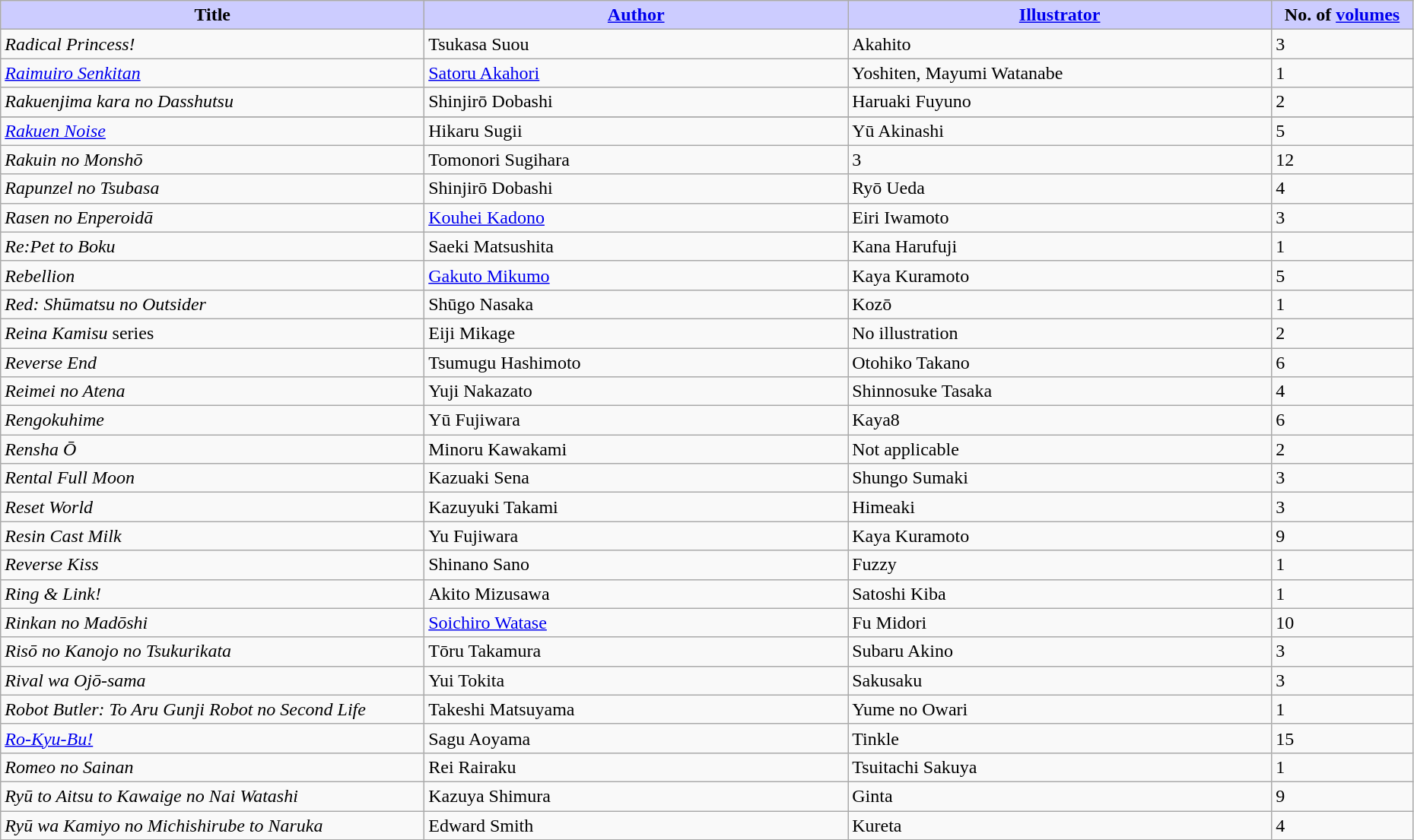<table class="wikitable" style="width: 98%;">
<tr>
<th width=30% style="background:#ccf;">Title</th>
<th width=30% style="background:#ccf;"><a href='#'>Author</a></th>
<th width=30% style="background:#ccf;"><a href='#'>Illustrator</a></th>
<th width=10% style="background:#ccf;">No. of <a href='#'>volumes</a></th>
</tr>
<tr>
<td><em>Radical Princess!</em></td>
<td>Tsukasa Suou</td>
<td>Akahito</td>
<td>3</td>
</tr>
<tr>
<td><em><a href='#'>Raimuiro Senkitan</a></em></td>
<td><a href='#'>Satoru Akahori</a></td>
<td>Yoshiten, Mayumi Watanabe</td>
<td>1</td>
</tr>
<tr>
<td><em>Rakuenjima kara no Dasshutsu</em></td>
<td>Shinjirō Dobashi</td>
<td>Haruaki Fuyuno</td>
<td>2</td>
</tr>
<tr>
</tr>
<tr>
<td><em><a href='#'>Rakuen Noise</a></em></td>
<td>Hikaru Sugii</td>
<td>Yū Akinashi</td>
<td>5</td>
</tr>
<tr>
<td><em>Rakuin no Monshō</em></td>
<td>Tomonori Sugihara</td>
<td>3</td>
<td>12</td>
</tr>
<tr>
<td><em>Rapunzel no Tsubasa</em></td>
<td>Shinjirō Dobashi</td>
<td>Ryō Ueda</td>
<td>4</td>
</tr>
<tr>
<td><em>Rasen no Enperoidā</em></td>
<td><a href='#'>Kouhei Kadono</a></td>
<td>Eiri Iwamoto</td>
<td>3</td>
</tr>
<tr>
<td><em>Re:Pet to Boku</em></td>
<td>Saeki Matsushita</td>
<td>Kana Harufuji</td>
<td>1</td>
</tr>
<tr>
<td><em>Rebellion</em></td>
<td><a href='#'>Gakuto Mikumo</a></td>
<td>Kaya Kuramoto</td>
<td>5</td>
</tr>
<tr>
<td><em>Red: Shūmatsu no Outsider</em></td>
<td>Shūgo Nasaka</td>
<td>Kozō</td>
<td>1</td>
</tr>
<tr>
<td><em>Reina Kamisu</em> series</td>
<td>Eiji Mikage</td>
<td>No illustration</td>
<td>2</td>
</tr>
<tr>
<td><em>Reverse End</em></td>
<td>Tsumugu Hashimoto</td>
<td>Otohiko Takano</td>
<td>6</td>
</tr>
<tr>
<td><em>Reimei no Atena</em></td>
<td>Yuji Nakazato</td>
<td>Shinnosuke Tasaka</td>
<td>4</td>
</tr>
<tr>
<td><em>Rengokuhime</em></td>
<td>Yū Fujiwara</td>
<td>Kaya8</td>
<td>6</td>
</tr>
<tr>
<td><em>Rensha Ō</em></td>
<td>Minoru Kawakami</td>
<td>Not applicable</td>
<td>2</td>
</tr>
<tr>
<td><em>Rental Full Moon</em></td>
<td>Kazuaki Sena</td>
<td>Shungo Sumaki</td>
<td>3</td>
</tr>
<tr>
<td><em>Reset World</em></td>
<td>Kazuyuki Takami</td>
<td>Himeaki</td>
<td>3</td>
</tr>
<tr>
<td><em>Resin Cast Milk</em></td>
<td>Yu Fujiwara</td>
<td>Kaya Kuramoto</td>
<td>9</td>
</tr>
<tr>
<td><em>Reverse Kiss</em></td>
<td>Shinano Sano</td>
<td>Fuzzy</td>
<td>1</td>
</tr>
<tr>
<td><em>Ring & Link!</em></td>
<td>Akito Mizusawa</td>
<td>Satoshi Kiba</td>
<td>1</td>
</tr>
<tr>
<td><em>Rinkan no Madōshi</em></td>
<td><a href='#'>Soichiro Watase</a></td>
<td>Fu Midori</td>
<td>10</td>
</tr>
<tr>
<td><em>Risō no Kanojo no Tsukurikata</em></td>
<td>Tōru Takamura</td>
<td>Subaru Akino</td>
<td>3</td>
</tr>
<tr>
<td><em>Rival wa Ojō-sama</em></td>
<td>Yui Tokita</td>
<td>Sakusaku</td>
<td>3</td>
</tr>
<tr>
<td><em>Robot Butler: To Aru Gunji Robot no Second Life</em></td>
<td>Takeshi Matsuyama</td>
<td>Yume no Owari</td>
<td>1</td>
</tr>
<tr>
<td><em><a href='#'>Ro-Kyu-Bu!</a></em></td>
<td>Sagu Aoyama</td>
<td>Tinkle</td>
<td>15</td>
</tr>
<tr>
<td><em>Romeo no Sainan</em></td>
<td>Rei Rairaku</td>
<td>Tsuitachi Sakuya</td>
<td>1</td>
</tr>
<tr>
<td><em>Ryū to Aitsu to Kawaige no Nai Watashi</em></td>
<td>Kazuya Shimura</td>
<td>Ginta</td>
<td>9</td>
</tr>
<tr>
<td><em>Ryū wa Kamiyo no Michishirube to Naruka</em></td>
<td>Edward Smith</td>
<td>Kureta</td>
<td>4</td>
</tr>
</table>
